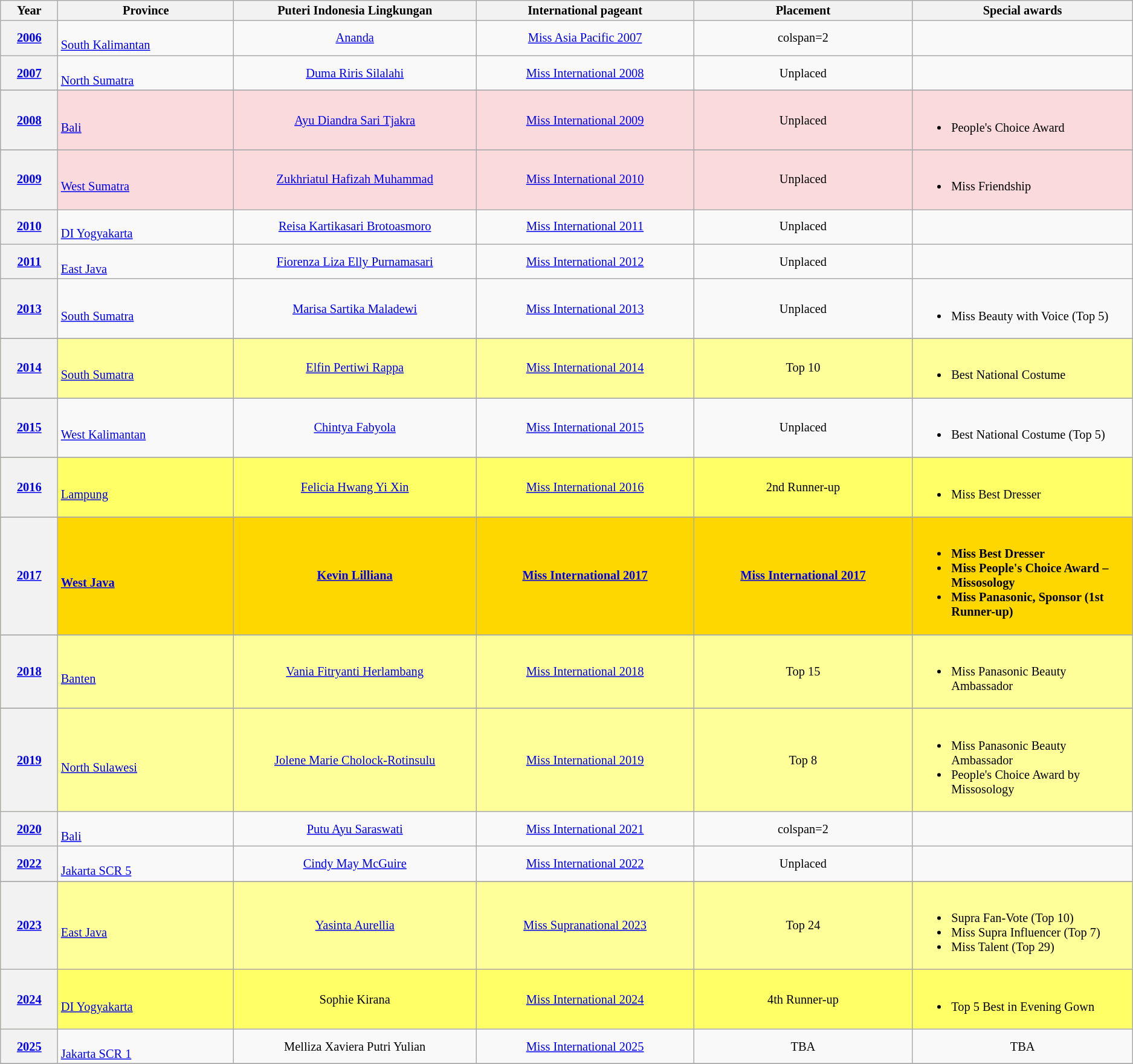<table class="wikitable" style="font-size: 85%; text-align:center">
<tr colspan=10 align="center">
<th width="60">Year</th>
<th width="200">Province</th>
<th width="280">Puteri Indonesia Lingkungan</th>
<th width="250">International pageant</th>
<th width="250">Placement</th>
<th width="250">Special awards</th>
</tr>
<tr>
<th><a href='#'>2006</a></th>
<td align="left"><br><a href='#'>South Kalimantan</a></td>
<td><a href='#'>Ananda</a></td>
<td><a href='#'>Miss Asia Pacific 2007</a></td>
<td>colspan=2 </td>
</tr>
<tr>
<th><a href='#'>2007</a></th>
<td align="left"><br><a href='#'>North Sumatra</a></td>
<td><a href='#'>Duma Riris Silalahi</a></td>
<td><a href='#'>Miss International 2008</a></td>
<td>Unplaced</td>
<td></td>
</tr>
<tr>
</tr>
<tr style="background-color:#FADADD; ">
<th><a href='#'>2008</a></th>
<td align="left"><br><a href='#'>Bali</a></td>
<td><a href='#'>Ayu Diandra Sari Tjakra</a></td>
<td><a href='#'>Miss International 2009</a></td>
<td>Unplaced</td>
<td align="left"><br><ul><li>People's Choice Award</li></ul></td>
</tr>
<tr>
</tr>
<tr style="background-color:#FADADD; ">
<th><a href='#'>2009</a></th>
<td align="left"><br><a href='#'>West Sumatra</a></td>
<td><a href='#'>Zukhriatul Hafizah Muhammad</a></td>
<td><a href='#'>Miss International 2010</a></td>
<td>Unplaced</td>
<td align="left"><br><ul><li>Miss Friendship</li></ul></td>
</tr>
<tr>
<th><a href='#'>2010</a></th>
<td align="left"><br><a href='#'>DI Yogyakarta</a></td>
<td><a href='#'>Reisa Kartikasari Brotoasmoro</a></td>
<td><a href='#'>Miss International 2011</a></td>
<td>Unplaced</td>
<td></td>
</tr>
<tr>
<th><a href='#'>2011</a></th>
<td align="left"><br><a href='#'>East Java</a></td>
<td><a href='#'>Fiorenza Liza Elly Purnamasari</a></td>
<td><a href='#'>Miss International 2012</a></td>
<td>Unplaced</td>
<td></td>
</tr>
<tr>
<th><a href='#'>2013</a></th>
<td align="left"><br><a href='#'>South Sumatra</a></td>
<td><a href='#'>Marisa Sartika Maladewi</a></td>
<td><a href='#'>Miss International 2013</a></td>
<td>Unplaced</td>
<td align="left"><br><ul><li>Miss Beauty with Voice (Top 5)</li></ul></td>
</tr>
<tr>
</tr>
<tr style="background-color:#FFFF99; ">
<th><a href='#'>2014</a></th>
<td align="left"><br><a href='#'>South Sumatra</a></td>
<td><a href='#'>Elfin Pertiwi Rappa</a></td>
<td><a href='#'>Miss International 2014</a></td>
<td>Top 10</td>
<td align="left"><br><ul><li>Best National Costume</li></ul></td>
</tr>
<tr>
</tr>
<tr>
<th><a href='#'>2015</a></th>
<td align="left"><br><a href='#'>West Kalimantan</a></td>
<td><a href='#'>Chintya Fabyola</a></td>
<td><a href='#'>Miss International 2015</a></td>
<td>Unplaced</td>
<td align="left"><br><ul><li>Best National Costume (Top 5)</li></ul></td>
</tr>
<tr>
</tr>
<tr style="background-color:#FFFF66">
<th><a href='#'>2016</a></th>
<td align="left"><br><a href='#'>Lampung</a></td>
<td><a href='#'>Felicia Hwang Yi Xin</a></td>
<td><a href='#'>Miss International 2016</a></td>
<td>2nd Runner-up</td>
<td align="left"><br><ul><li>Miss Best Dresser</li></ul></td>
</tr>
<tr>
</tr>
<tr style="background-color:gold; font-weight: bold ">
<th><a href='#'>2017</a></th>
<td align="left"><br><a href='#'>West Java</a></td>
<td><a href='#'>Kevin Lilliana</a></td>
<td><a href='#'>Miss International 2017</a></td>
<td><a href='#'>Miss International 2017</a></td>
<td align="left"><br><ul><li>Miss Best Dresser</li><li>Miss People's Choice Award – Missosology</li><li>Miss Panasonic, Sponsor (1st Runner-up)</li></ul></td>
</tr>
<tr>
</tr>
<tr style="background-color:#FFFF99; ">
<th><a href='#'>2018</a></th>
<td align="left"><br><a href='#'>Banten</a></td>
<td><a href='#'>Vania Fitryanti Herlambang</a></td>
<td><a href='#'>Miss International 2018</a></td>
<td>Top 15</td>
<td align="left"><br><ul><li>Miss Panasonic Beauty Ambassador</li></ul></td>
</tr>
<tr>
</tr>
<tr style="background-color:#FFFF99; ">
<th><a href='#'>2019</a></th>
<td align="left"><br><a href='#'>North Sulawesi</a></td>
<td><a href='#'>Jolene Marie Cholock-Rotinsulu</a></td>
<td><a href='#'>Miss International 2019</a></td>
<td>Top 8</td>
<td align="left"><br><ul><li>Miss Panasonic Beauty Ambassador</li><li>People's Choice Award by Missosology</li></ul></td>
</tr>
<tr>
<th><a href='#'>2020</a></th>
<td align="left"><br><a href='#'>Bali</a></td>
<td><a href='#'>Putu Ayu Saraswati</a></td>
<td><a href='#'>Miss International 2021</a></td>
<td>colspan=2 </td>
</tr>
<tr>
<th><a href='#'>2022</a></th>
<td align="left"><br><a href='#'>Jakarta SCR 5</a></td>
<td><a href='#'>Cindy May McGuire</a></td>
<td><a href='#'>Miss International 2022</a></td>
<td>Unplaced</td>
<td></td>
</tr>
<tr>
</tr>
<tr style="background-color:#FFFF99; ">
<th><a href='#'>2023</a></th>
<td align="left"><br><a href='#'>East Java</a></td>
<td><a href='#'>Yasinta Aurellia</a></td>
<td><a href='#'>Miss Supranational 2023</a></td>
<td>Top 24</td>
<td align="left"><br><ul><li>Supra Fan-Vote (Top 10)</li><li>Miss Supra Influencer (Top 7)</li><li>Miss Talent (Top 29)</li></ul></td>
</tr>
<tr style="background-color:#FFFF66">
<th><a href='#'>2024</a></th>
<td align="left"><br><a href='#'>DI Yogyakarta</a></td>
<td>Sophie Kirana</td>
<td><a href='#'>Miss International 2024</a></td>
<td>4th Runner-up</td>
<td align="left"><br><ul><li>Top 5 Best in Evening Gown</li></ul></td>
</tr>
<tr>
<th><a href='#'>2025</a></th>
<td align="left"><br><a href='#'>Jakarta SCR 1</a></td>
<td>Melliza Xaviera Putri Yulian</td>
<td><a href='#'>Miss International 2025</a></td>
<td>TBA</td>
<td>TBA</td>
</tr>
<tr>
</tr>
</table>
